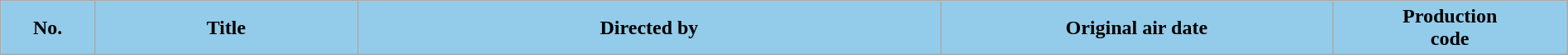<table class="wikitable plainrowheaders" style="width:100%;">
<tr>
<th style="background:#93CCEA; width:6%;">No.</th>
<th style="background:#93CCEA;">Title</th>
<th style="background:#93CCEA;">Directed by</th>
<th style="background:#93CCEA; width:25%;">Original air date</th>
<th style="background:#93CCEA; width:15%;">Production<br>code<br>






</th>
</tr>
</table>
